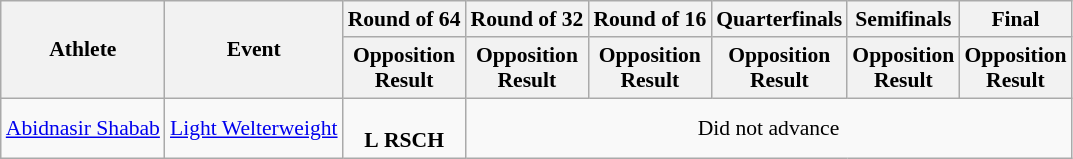<table class="wikitable" style="font-size:90%">
<tr>
<th rowspan="2">Athlete</th>
<th rowspan="2">Event</th>
<th>Round of 64</th>
<th>Round of 32</th>
<th>Round of 16</th>
<th>Quarterfinals</th>
<th>Semifinals</th>
<th>Final</th>
</tr>
<tr>
<th>Opposition<br>Result</th>
<th>Opposition<br>Result</th>
<th>Opposition<br>Result</th>
<th>Opposition<br>Result</th>
<th>Opposition<br>Result</th>
<th>Opposition<br>Result</th>
</tr>
<tr>
<td><a href='#'>Abidnasir Shabab</a></td>
<td><a href='#'>Light Welterweight</a></td>
<td align=center><br><strong>L</strong> <strong>RSCH</strong></td>
<td align=center colspan="7">Did not advance</td>
</tr>
</table>
